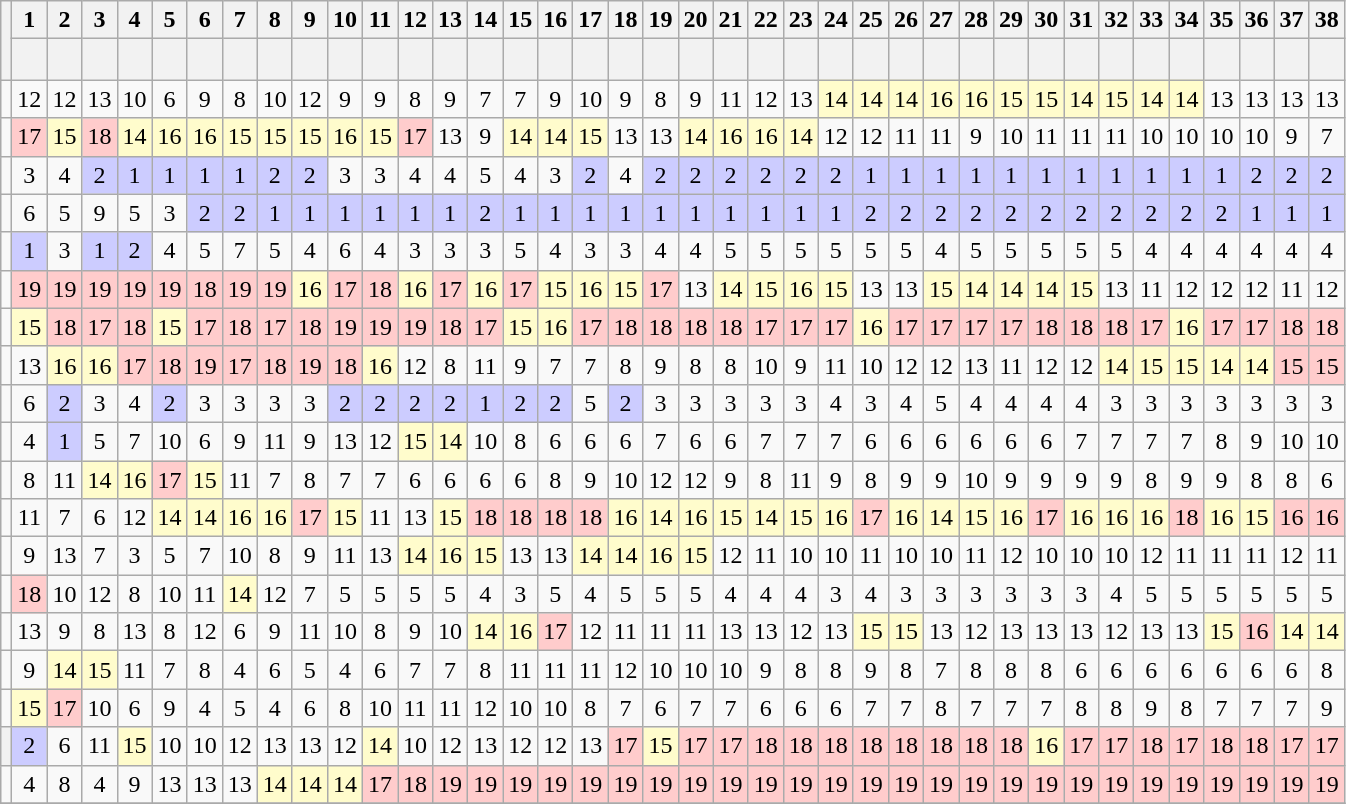<table class="wikitable sortable zebra" style="text-align:center">
<tr class="hintergrundfarbe5">
<th rowspan="2" class="unsortable"></th>
<th>1</th>
<th>2</th>
<th>3</th>
<th>4</th>
<th>5</th>
<th>6</th>
<th>7</th>
<th>8</th>
<th>9</th>
<th>10</th>
<th>11</th>
<th>12</th>
<th>13</th>
<th>14</th>
<th>15</th>
<th>16</th>
<th>17</th>
<th>18</th>
<th>19</th>
<th>20</th>
<th>21</th>
<th>22</th>
<th>23</th>
<th>24</th>
<th>25</th>
<th>26</th>
<th>27</th>
<th>28</th>
<th>29</th>
<th>30</th>
<th>31</th>
<th>32</th>
<th>33</th>
<th>34</th>
<th>35</th>
<th>36</th>
<th>37</th>
<th>38</th>
</tr>
<tr class="hintergrundfarbe5">
<th style="height:20px"></th>
<th></th>
<th></th>
<th></th>
<th></th>
<th></th>
<th></th>
<th></th>
<th></th>
<th></th>
<th></th>
<th></th>
<th></th>
<th></th>
<th></th>
<th></th>
<th></th>
<th></th>
<th></th>
<th></th>
<th></th>
<th></th>
<th></th>
<th></th>
<th></th>
<th></th>
<th></th>
<th></th>
<th></th>
<th></th>
<th></th>
<th></th>
<th></th>
<th></th>
<th></th>
<th></th>
<th></th>
<th></th>
</tr>
<tr>
<td class="hintergrundfarbe5"></td>
<td>12</td>
<td>12</td>
<td>13</td>
<td>10</td>
<td>6</td>
<td>9</td>
<td>8</td>
<td>10</td>
<td>12</td>
<td>9</td>
<td>9</td>
<td>8</td>
<td>9</td>
<td>7</td>
<td>7</td>
<td>9</td>
<td>10</td>
<td>9</td>
<td>8</td>
<td>9</td>
<td>11</td>
<td>12</td>
<td>13</td>
<td style="background-color: #fffccc;">14</td>
<td style="background-color: #fffccc;">14</td>
<td style="background-color: #fffccc;">14</td>
<td style="background-color: #fffccc;">16</td>
<td style="background-color: #fffccc;">16</td>
<td style="background-color: #fffccc;">15</td>
<td style="background-color: #fffccc;">15</td>
<td style="background-color: #fffccc;">14</td>
<td style="background-color: #fffccc;">15</td>
<td style="background-color: #fffccc;">14</td>
<td style="background-color: #fffccc;">14</td>
<td>13</td>
<td>13</td>
<td>13</td>
<td>13</td>
</tr>
<tr>
<td class="hintergrundfarbe5"></td>
<td style="background-color: #ffcccc;">17</td>
<td style="background-color: #fffccc;">15</td>
<td style="background-color: #ffcccc;">18</td>
<td style="background-color: #fffccc;">14</td>
<td style="background-color: #fffccc;">16</td>
<td style="background-color: #fffccc;">16</td>
<td style="background-color: #fffccc;">15</td>
<td style="background-color: #fffccc;">15</td>
<td style="background-color: #fffccc;">15</td>
<td style="background-color: #fffccc;">16</td>
<td style="background-color: #fffccc;">15</td>
<td style="background-color: #ffcccc;">17</td>
<td>13</td>
<td>9</td>
<td style="background-color: #fffccc;">14</td>
<td style="background-color: #fffccc;">14</td>
<td style="background-color: #fffccc;">15</td>
<td>13</td>
<td>13</td>
<td style="background-color: #fffccc;">14</td>
<td style="background-color: #fffccc;">16</td>
<td style="background-color: #fffccc;">16</td>
<td style="background-color: #fffccc;">14</td>
<td>12</td>
<td>12</td>
<td>11</td>
<td>11</td>
<td>9</td>
<td>10</td>
<td>11</td>
<td>11</td>
<td>11</td>
<td>10</td>
<td>10</td>
<td>10</td>
<td>10</td>
<td>9</td>
<td>7</td>
</tr>
<tr>
<td class="hintergrundfarbe5"></td>
<td>3</td>
<td>4</td>
<td style="background-color: #ccccff;">2</td>
<td style="background-color: #ccccff;">1</td>
<td style="background-color: #ccccff;">1</td>
<td style="background-color: #ccccff;">1</td>
<td style="background-color: #ccccff;">1</td>
<td style="background-color: #ccccff;">2</td>
<td style="background-color: #ccccff;">2</td>
<td>3</td>
<td>3</td>
<td>4</td>
<td>4</td>
<td>5</td>
<td>4</td>
<td>3</td>
<td style="background-color: #ccccff;">2</td>
<td>4</td>
<td style="background-color: #ccccff;">2</td>
<td style="background-color: #ccccff;">2</td>
<td style="background-color: #ccccff;">2</td>
<td style="background-color: #ccccff;">2</td>
<td style="background-color: #ccccff;">2</td>
<td style="background-color: #ccccff;">2</td>
<td style="background-color: #ccccff;">1</td>
<td style="background-color: #ccccff;">1</td>
<td style="background-color: #ccccff;">1</td>
<td style="background-color: #ccccff;">1</td>
<td style="background-color: #ccccff;">1</td>
<td style="background-color: #ccccff;">1</td>
<td style="background-color: #ccccff;">1</td>
<td style="background-color: #ccccff;">1</td>
<td style="background-color: #ccccff;">1</td>
<td style="background-color: #ccccff;">1</td>
<td style="background-color: #ccccff;">1</td>
<td style="background-color: #ccccff;">2</td>
<td style="background-color: #ccccff;">2</td>
<td style="background-color: #ccccff;">2</td>
</tr>
<tr>
<td class="hintergrundfarbe5"></td>
<td>6</td>
<td>5</td>
<td>9</td>
<td>5</td>
<td>3</td>
<td style="background-color: #ccccff;">2</td>
<td style="background-color: #ccccff;">2</td>
<td style="background-color: #ccccff;">1</td>
<td style="background-color: #ccccff;">1</td>
<td style="background-color: #ccccff;">1</td>
<td style="background-color: #ccccff;">1</td>
<td style="background-color: #ccccff;">1</td>
<td style="background-color: #ccccff;">1</td>
<td style="background-color: #ccccff;">2</td>
<td style="background-color: #ccccff;">1</td>
<td style="background-color: #ccccff;">1</td>
<td style="background-color: #ccccff;">1</td>
<td style="background-color: #ccccff;">1</td>
<td style="background-color: #ccccff;">1</td>
<td style="background-color: #ccccff;">1</td>
<td style="background-color: #ccccff;">1</td>
<td style="background-color: #ccccff;">1</td>
<td style="background-color: #ccccff;">1</td>
<td style="background-color: #ccccff;">1</td>
<td style="background-color: #ccccff;">2</td>
<td style="background-color: #ccccff;">2</td>
<td style="background-color: #ccccff;">2</td>
<td style="background-color: #ccccff;">2</td>
<td style="background-color: #ccccff;">2</td>
<td style="background-color: #ccccff;">2</td>
<td style="background-color: #ccccff;">2</td>
<td style="background-color: #ccccff;">2</td>
<td style="background-color: #ccccff;">2</td>
<td style="background-color: #ccccff;">2</td>
<td style="background-color: #ccccff;">2</td>
<td style="background-color: #ccccff;">1</td>
<td style="background-color: #ccccff;">1</td>
<td style="background-color: #ccccff;">1</td>
</tr>
<tr>
<td class="hintergrundfarbe5"></td>
<td style="background-color: #ccccff;">1</td>
<td>3</td>
<td style="background-color: #ccccff;">1</td>
<td style="background-color: #ccccff;">2</td>
<td>4</td>
<td>5</td>
<td>7</td>
<td>5</td>
<td>4</td>
<td>6</td>
<td>4</td>
<td>3</td>
<td>3</td>
<td>3</td>
<td>5</td>
<td>4</td>
<td>3</td>
<td>3</td>
<td>4</td>
<td>4</td>
<td>5</td>
<td>5</td>
<td>5</td>
<td>5</td>
<td>5</td>
<td>5</td>
<td>4</td>
<td>5</td>
<td>5</td>
<td>5</td>
<td>5</td>
<td>5</td>
<td>4</td>
<td>4</td>
<td>4</td>
<td>4</td>
<td>4</td>
<td>4</td>
</tr>
<tr>
<td class="hintergrundfarbe5"></td>
<td style="background-color: #ffcccc;">19</td>
<td style="background-color: #ffcccc;">19</td>
<td style="background-color: #ffcccc;">19</td>
<td style="background-color: #ffcccc;">19</td>
<td style="background-color: #ffcccc;">19</td>
<td style="background-color: #ffcccc;">18</td>
<td style="background-color: #ffcccc;">19</td>
<td style="background-color: #ffcccc;">19</td>
<td style="background-color: #fffccc;">16</td>
<td style="background-color: #ffcccc;">17</td>
<td style="background-color: #ffcccc;">18</td>
<td style="background-color: #fffccc;">16</td>
<td style="background-color: #ffcccc;">17</td>
<td style="background-color: #fffccc;">16</td>
<td style="background-color: #ffcccc;">17</td>
<td style="background-color: #fffccc;">15</td>
<td style="background-color: #fffccc;">16</td>
<td style="background-color: #fffccc;">15</td>
<td style="background-color: #ffcccc;">17</td>
<td>13</td>
<td style="background-color: #fffccc;">14</td>
<td style="background-color: #fffccc;">15</td>
<td style="background-color: #fffccc;">16</td>
<td style="background-color: #fffccc;">15</td>
<td>13</td>
<td>13</td>
<td style="background-color: #fffccc;">15</td>
<td style="background-color: #fffccc;">14</td>
<td style="background-color: #fffccc;">14</td>
<td style="background-color: #fffccc;">14</td>
<td style="background-color: #fffccc;">15</td>
<td>13</td>
<td>11</td>
<td>12</td>
<td>12</td>
<td>12</td>
<td>11</td>
<td>12</td>
</tr>
<tr>
<td class="hintergrundfarbe5"></td>
<td style="background-color: #fffccc;">15</td>
<td style="background-color: #ffcccc;">18</td>
<td style="background-color: #ffcccc;">17</td>
<td style="background-color: #ffcccc;">18</td>
<td style="background-color: #fffccc;">15</td>
<td style="background-color: #ffcccc;">17</td>
<td style="background-color: #ffcccc;">18</td>
<td style="background-color: #ffcccc;">17</td>
<td style="background-color: #ffcccc;">18</td>
<td style="background-color: #ffcccc;">19</td>
<td style="background-color: #ffcccc;">19</td>
<td style="background-color: #ffcccc;">19</td>
<td style="background-color: #ffcccc;">18</td>
<td style="background-color: #ffcccc;">17</td>
<td style="background-color: #fffccc;">15</td>
<td style="background-color: #fffccc;">16</td>
<td style="background-color: #ffcccc;">17</td>
<td style="background-color: #ffcccc;">18</td>
<td style="background-color: #ffcccc;">18</td>
<td style="background-color: #ffcccc;">18</td>
<td style="background-color: #ffcccc;">18</td>
<td style="background-color: #ffcccc;">17</td>
<td style="background-color: #ffcccc;">17</td>
<td style="background-color: #ffcccc;">17</td>
<td style="background-color: #fffccc;">16</td>
<td style="background-color: #ffcccc;">17</td>
<td style="background-color: #ffcccc;">17</td>
<td style="background-color: #ffcccc;">17</td>
<td style="background-color: #ffcccc;">17</td>
<td style="background-color: #ffcccc;">18</td>
<td style="background-color: #ffcccc;">18</td>
<td style="background-color: #ffcccc;">18</td>
<td style="background-color: #ffcccc;">17</td>
<td style="background-color: #fffccc;">16</td>
<td style="background-color: #ffcccc;">17</td>
<td style="background-color: #ffcccc;">17</td>
<td style="background-color: #ffcccc;">18</td>
<td style="background-color: #ffcccc;">18</td>
</tr>
<tr>
<td class="hintergrundfarbe5"></td>
<td>13</td>
<td style="background-color: #fffccc;">16</td>
<td style="background-color: #fffccc;">16</td>
<td style="background-color: #ffcccc;">17</td>
<td style="background-color: #ffcccc;">18</td>
<td style="background-color: #ffcccc;">19</td>
<td style="background-color: #ffcccc;">17</td>
<td style="background-color: #ffcccc;">18</td>
<td style="background-color: #ffcccc;">19</td>
<td style="background-color: #ffcccc;">18</td>
<td style="background-color: #fffccc;">16</td>
<td>12</td>
<td>8</td>
<td>11</td>
<td>9</td>
<td>7</td>
<td>7</td>
<td>8</td>
<td>9</td>
<td>8</td>
<td>8</td>
<td>10</td>
<td>9</td>
<td>11</td>
<td>10</td>
<td>12</td>
<td>12</td>
<td>13</td>
<td>11</td>
<td>12</td>
<td>12</td>
<td style="background-color: #fffccc;">14</td>
<td style="background-color: #fffccc;">15</td>
<td style="background-color: #fffccc;">15</td>
<td style="background-color: #fffccc;">14</td>
<td style="background-color: #fffccc;">14</td>
<td style="background-color: #ffcccc;">15</td>
<td style="background-color: #ffcccc;">15</td>
</tr>
<tr>
<td class="hintergrundfarbe5"></td>
<td>6</td>
<td style="background-color: #ccccff;">2</td>
<td>3</td>
<td>4</td>
<td style="background-color: #ccccff;">2</td>
<td>3</td>
<td>3</td>
<td>3</td>
<td>3</td>
<td style="background-color: #ccccff;">2</td>
<td style="background-color: #ccccff;">2</td>
<td style="background-color: #ccccff;">2</td>
<td style="background-color: #ccccff;">2</td>
<td style="background-color: #ccccff;">1</td>
<td style="background-color: #ccccff;">2</td>
<td style="background-color: #ccccff;">2</td>
<td>5</td>
<td style="background-color: #ccccff;">2</td>
<td>3</td>
<td>3</td>
<td>3</td>
<td>3</td>
<td>3</td>
<td>4</td>
<td>3</td>
<td>4</td>
<td>5</td>
<td>4</td>
<td>4</td>
<td>4</td>
<td>4</td>
<td>3</td>
<td>3</td>
<td>3</td>
<td>3</td>
<td>3</td>
<td>3</td>
<td>3</td>
</tr>
<tr>
<td class="hintergrundfarbe5"></td>
<td>4</td>
<td style="background-color: #ccccff;">1</td>
<td>5</td>
<td>7</td>
<td>10</td>
<td>6</td>
<td>9</td>
<td>11</td>
<td>9</td>
<td>13</td>
<td>12</td>
<td style="background-color: #fffccc;">15</td>
<td style="background-color: #fffccc;">14</td>
<td>10</td>
<td>8</td>
<td>6</td>
<td>6</td>
<td>6</td>
<td>7</td>
<td>6</td>
<td>6</td>
<td>7</td>
<td>7</td>
<td>7</td>
<td>6</td>
<td>6</td>
<td>6</td>
<td>6</td>
<td>6</td>
<td>6</td>
<td>7</td>
<td>7</td>
<td>7</td>
<td>7</td>
<td>8</td>
<td>9</td>
<td>10</td>
<td>10</td>
</tr>
<tr>
<td class="hintergrundfarbe5"></td>
<td>8</td>
<td>11</td>
<td style="background-color: #fffccc;">14</td>
<td style="background-color: #fffccc;">16</td>
<td style="background-color: #ffcccc;">17</td>
<td style="background-color: #fffccc;">15</td>
<td>11</td>
<td>7</td>
<td>8</td>
<td>7</td>
<td>7</td>
<td>6</td>
<td>6</td>
<td>6</td>
<td>6</td>
<td>8</td>
<td>9</td>
<td>10</td>
<td>12</td>
<td>12</td>
<td>9</td>
<td>8</td>
<td>11</td>
<td>9</td>
<td>8</td>
<td>9</td>
<td>9</td>
<td>10</td>
<td>9</td>
<td>9</td>
<td>9</td>
<td>9</td>
<td>8</td>
<td>9</td>
<td>9</td>
<td>8</td>
<td>8</td>
<td>6</td>
</tr>
<tr>
<td class="hintergrundfarbe5"></td>
<td>11</td>
<td>7</td>
<td>6</td>
<td>12</td>
<td style="background-color: #fffccc;">14</td>
<td style="background-color: #fffccc;">14</td>
<td style="background-color: #fffccc;">16</td>
<td style="background-color: #fffccc;">16</td>
<td style="background-color: #ffcccc;">17</td>
<td style="background-color: #fffccc;">15</td>
<td>11</td>
<td>13</td>
<td style="background-color: #fffccc;">15</td>
<td style="background-color: #ffcccc;">18</td>
<td style="background-color: #ffcccc;">18</td>
<td style="background-color: #ffcccc;">18</td>
<td style="background-color: #ffcccc;">18</td>
<td style="background-color: #fffccc;">16</td>
<td style="background-color: #fffccc;">14</td>
<td style="background-color: #fffccc;">16</td>
<td style="background-color: #fffccc;">15</td>
<td style="background-color: #fffccc;">14</td>
<td style="background-color: #fffccc;">15</td>
<td style="background-color: #fffccc;">16</td>
<td style="background-color: #ffcccc;">17</td>
<td style="background-color: #fffccc;">16</td>
<td style="background-color: #fffccc;">14</td>
<td style="background-color: #fffccc;">15</td>
<td style="background-color: #fffccc;">16</td>
<td style="background-color: #ffcccc;">17</td>
<td style="background-color: #fffccc;">16</td>
<td style="background-color: #fffccc;">16</td>
<td style="background-color: #fffccc;">16</td>
<td style="background-color: #ffcccc;">18</td>
<td style="background-color: #fffccc;">16</td>
<td style="background-color: #fffccc;">15</td>
<td style="background-color: #ffcccc;">16</td>
<td style="background-color: #ffcccc;">16</td>
</tr>
<tr>
<td class="hintergrundfarbe5"></td>
<td>9</td>
<td>13</td>
<td>7</td>
<td>3</td>
<td>5</td>
<td>7</td>
<td>10</td>
<td>8</td>
<td>9</td>
<td>11</td>
<td>13</td>
<td style="background-color: #fffccc;">14</td>
<td style="background-color: #fffccc;">16</td>
<td style="background-color: #fffccc;">15</td>
<td>13</td>
<td>13</td>
<td style="background-color: #fffccc;">14</td>
<td style="background-color: #fffccc;">14</td>
<td style="background-color: #fffccc;">16</td>
<td style="background-color: #fffccc;">15</td>
<td>12</td>
<td>11</td>
<td>10</td>
<td>10</td>
<td>11</td>
<td>10</td>
<td>10</td>
<td>11</td>
<td>12</td>
<td>10</td>
<td>10</td>
<td>10</td>
<td>12</td>
<td>11</td>
<td>11</td>
<td>11</td>
<td>12</td>
<td>11</td>
</tr>
<tr>
<td class="hintergrundfarbe5"></td>
<td style="background-color: #ffcccc;">18</td>
<td>10</td>
<td>12</td>
<td>8</td>
<td>10</td>
<td>11</td>
<td style="background-color: #fffccc;">14</td>
<td>12</td>
<td>7</td>
<td>5</td>
<td>5</td>
<td>5</td>
<td>5</td>
<td>4</td>
<td>3</td>
<td>5</td>
<td>4</td>
<td>5</td>
<td>5</td>
<td>5</td>
<td>4</td>
<td>4</td>
<td>4</td>
<td>3</td>
<td>4</td>
<td>3</td>
<td>3</td>
<td>3</td>
<td>3</td>
<td>3</td>
<td>3</td>
<td>4</td>
<td>5</td>
<td>5</td>
<td>5</td>
<td>5</td>
<td>5</td>
<td>5</td>
</tr>
<tr>
<td class="hintergrundfarbe5"></td>
<td>13</td>
<td>9</td>
<td>8</td>
<td>13</td>
<td>8</td>
<td>12</td>
<td>6</td>
<td>9</td>
<td>11</td>
<td>10</td>
<td>8</td>
<td>9</td>
<td>10</td>
<td style="background-color: #fffccc;">14</td>
<td style="background-color: #fffccc;">16</td>
<td style="background-color: #ffcccc;">17</td>
<td>12</td>
<td>11</td>
<td>11</td>
<td>11</td>
<td>13</td>
<td>13</td>
<td>12</td>
<td>13</td>
<td style="background-color: #fffccc;">15</td>
<td style="background-color: #fffccc;">15</td>
<td>13</td>
<td>12</td>
<td>13</td>
<td>13</td>
<td>13</td>
<td>12</td>
<td>13</td>
<td>13</td>
<td style="background-color: #fffccc;">15</td>
<td style="background-color: #ffcccc;">16</td>
<td style="background-color: #fffccc;">14</td>
<td style="background-color: #fffccc;">14</td>
</tr>
<tr>
<td class="hintergrundfarbe5"></td>
<td>9</td>
<td style="background-color: #fffccc;">14</td>
<td style="background-color: #fffccc;">15</td>
<td>11</td>
<td>7</td>
<td>8</td>
<td>4</td>
<td>6</td>
<td>5</td>
<td>4</td>
<td>6</td>
<td>7</td>
<td>7</td>
<td>8</td>
<td>11</td>
<td>11</td>
<td>11</td>
<td>12</td>
<td>10</td>
<td>10</td>
<td>10</td>
<td>9</td>
<td>8</td>
<td>8</td>
<td>9</td>
<td>8</td>
<td>7</td>
<td>8</td>
<td>8</td>
<td>8</td>
<td>6</td>
<td>6</td>
<td>6</td>
<td>6</td>
<td>6</td>
<td>6</td>
<td>6</td>
<td>8</td>
</tr>
<tr>
<td class="hintergrundfarbe5"></td>
<td style="background-color: #fffccc;">15</td>
<td style="background-color: #ffcccc;">17</td>
<td>10</td>
<td>6</td>
<td>9</td>
<td>4</td>
<td>5</td>
<td>4</td>
<td>6</td>
<td>8</td>
<td>10</td>
<td>11</td>
<td>11</td>
<td>12</td>
<td>10</td>
<td>10</td>
<td>8</td>
<td>7</td>
<td>6</td>
<td>7</td>
<td>7</td>
<td>6</td>
<td>6</td>
<td>6</td>
<td>7</td>
<td>7</td>
<td>8</td>
<td>7</td>
<td>7</td>
<td>7</td>
<td>8</td>
<td>8</td>
<td>9</td>
<td>8</td>
<td>7</td>
<td>7</td>
<td>7</td>
<td>9</td>
</tr>
<tr>
<th class="hintergrundfarbe5"></th>
<td style="background-color: #ccccff;">2</td>
<td>6</td>
<td>11</td>
<td style="background-color: #fffccc;">15</td>
<td>10</td>
<td>10</td>
<td>12</td>
<td>13</td>
<td>13</td>
<td>12</td>
<td style="background-color: #fffccc;">14</td>
<td>10</td>
<td>12</td>
<td>13</td>
<td>12</td>
<td>12</td>
<td>13</td>
<td style="background-color: #ffcccc;">17</td>
<td style="background-color: #fffccc;">15</td>
<td style="background-color: #ffcccc;">17</td>
<td style="background-color: #ffcccc;">17</td>
<td style="background-color: #ffcccc;">18</td>
<td style="background-color: #ffcccc;">18</td>
<td style="background-color: #ffcccc;">18</td>
<td style="background-color: #ffcccc;">18</td>
<td style="background-color: #ffcccc;">18</td>
<td style="background-color: #ffcccc;">18</td>
<td style="background-color: #ffcccc;">18</td>
<td style="background-color: #ffcccc;">18</td>
<td style="background-color: #fffccc;">16</td>
<td style="background-color: #ffcccc;">17</td>
<td style="background-color: #ffcccc;">17</td>
<td style="background-color: #ffcccc;">18</td>
<td style="background-color: #ffcccc;">17</td>
<td style="background-color: #ffcccc;">18</td>
<td style="background-color: #ffcccc;">18</td>
<td style="background-color: #ffcccc;">17</td>
<td style="background-color: #ffcccc;">17</td>
</tr>
<tr>
<td class="hintergrundfarbe5"></td>
<td>4</td>
<td>8</td>
<td>4</td>
<td>9</td>
<td>13</td>
<td>13</td>
<td>13</td>
<td style="background-color: #fffccc;">14</td>
<td style="background-color: #fffccc;">14</td>
<td style="background-color: #fffccc;">14</td>
<td style="background-color: #ffcccc;">17</td>
<td style="background-color: #ffcccc;">18</td>
<td style="background-color: #ffcccc;">19</td>
<td style="background-color: #ffcccc;">19</td>
<td style="background-color: #ffcccc;">19</td>
<td style="background-color: #ffcccc;">19</td>
<td style="background-color: #ffcccc;">19</td>
<td style="background-color: #ffcccc;">19</td>
<td style="background-color: #ffcccc;">19</td>
<td style="background-color: #ffcccc;">19</td>
<td style="background-color: #ffcccc;">19</td>
<td style="background-color: #ffcccc;">19</td>
<td style="background-color: #ffcccc;">19</td>
<td style="background-color: #ffcccc;">19</td>
<td style="background-color: #ffcccc;">19</td>
<td style="background-color: #ffcccc;">19</td>
<td style="background-color: #ffcccc;">19</td>
<td style="background-color: #ffcccc;">19</td>
<td style="background-color: #ffcccc;">19</td>
<td style="background-color: #ffcccc;">19</td>
<td style="background-color: #ffcccc;">19</td>
<td style="background-color: #ffcccc;">19</td>
<td style="background-color: #ffcccc;">19</td>
<td style="background-color: #ffcccc;">19</td>
<td style="background-color: #ffcccc;">19</td>
<td style="background-color: #ffcccc;">19</td>
<td style="background-color: #ffcccc;">19</td>
<td style="background-color: #ffcccc;">19</td>
</tr>
<tr>
</tr>
</table>
